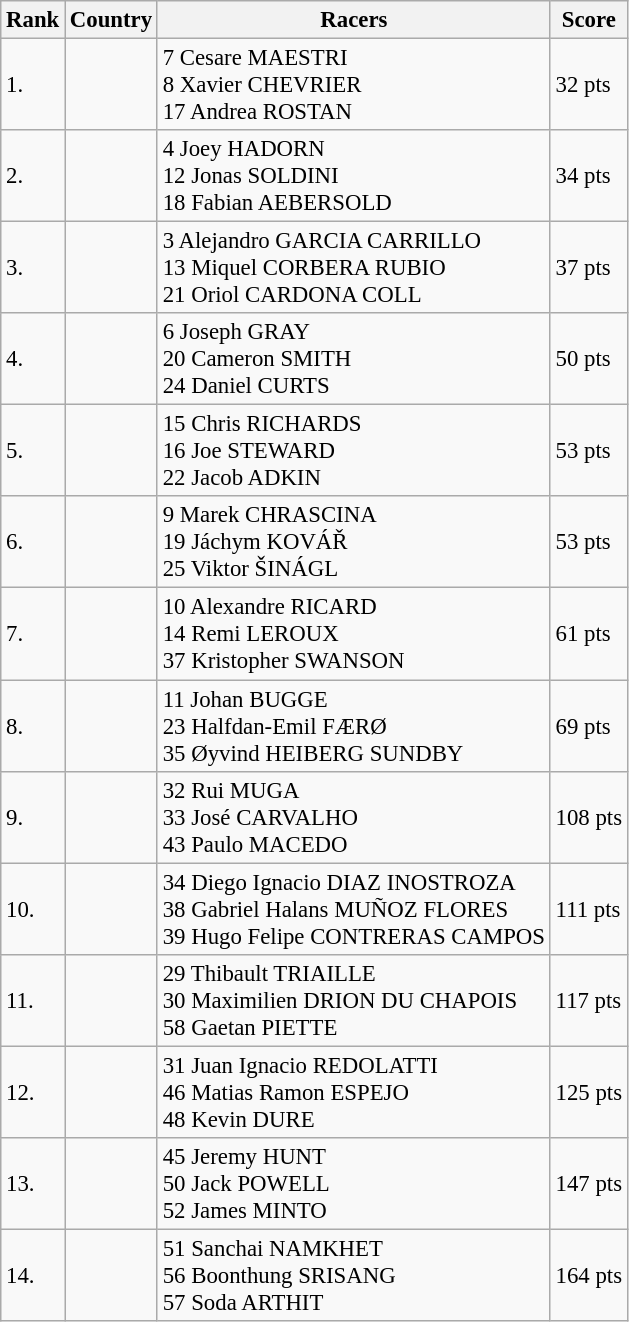<table class="wikitable sortable" style="text-align:left;font-size:95%">
<tr>
<th>Rank</th>
<th>Country</th>
<th>Racers</th>
<th>Score</th>
</tr>
<tr>
<td>1.</td>
<td></td>
<td>7	Cesare MAESTRI<br>8	Xavier CHEVRIER<br>17	Andrea ROSTAN</td>
<td>32 pts</td>
</tr>
<tr>
<td>2.</td>
<td></td>
<td>4	Joey HADORN<br>12	Jonas SOLDINI<br>18	Fabian AEBERSOLD</td>
<td>34 pts</td>
</tr>
<tr>
<td>3.</td>
<td></td>
<td>3	Alejandro GARCIA CARRILLO<br>13	Miquel CORBERA RUBIO<br>21	Oriol CARDONA COLL</td>
<td>37 pts</td>
</tr>
<tr>
<td>4.</td>
<td></td>
<td>6	Joseph GRAY<br>20	Cameron SMITH<br>24	Daniel CURTS</td>
<td>50 pts</td>
</tr>
<tr>
<td>5.</td>
<td></td>
<td>15	Chris RICHARDS<br>16	Joe STEWARD<br>22	Jacob ADKIN</td>
<td>53 pts</td>
</tr>
<tr>
<td>6.</td>
<td></td>
<td>9	Marek CHRASCINA<br>19	Jáchym KOVÁŘ<br>25	Viktor ŠINÁGL</td>
<td>53 pts</td>
</tr>
<tr>
<td>7.</td>
<td></td>
<td>10	Alexandre RICARD<br>14	Remi LEROUX<br>37	Kristopher SWANSON</td>
<td>61 pts</td>
</tr>
<tr>
<td>8.</td>
<td></td>
<td>11	Johan BUGGE<br>23	Halfdan-Emil FÆRØ<br>35	Øyvind HEIBERG SUNDBY</td>
<td>69 pts</td>
</tr>
<tr>
<td>9.</td>
<td></td>
<td>32	Rui MUGA<br>33	José CARVALHO<br>43	Paulo MACEDO</td>
<td>108 pts</td>
</tr>
<tr>
<td>10.</td>
<td></td>
<td>34	Diego Ignacio DIAZ INOSTROZA<br>38	Gabriel Halans MUÑOZ FLORES<br>39	Hugo Felipe CONTRERAS CAMPOS</td>
<td>111 pts</td>
</tr>
<tr>
<td>11.</td>
<td></td>
<td>29	Thibault TRIAILLE<br>30	Maximilien DRION DU CHAPOIS<br>58	Gaetan PIETTE</td>
<td>117 pts</td>
</tr>
<tr>
<td>12.</td>
<td></td>
<td>31	Juan Ignacio REDOLATTI<br>46	Matias Ramon ESPEJO<br>48	Kevin DURE</td>
<td>125 pts</td>
</tr>
<tr>
<td>13.</td>
<td></td>
<td>45	Jeremy HUNT<br>50	Jack POWELL<br>52	James MINTO</td>
<td>147 pts</td>
</tr>
<tr>
<td>14.</td>
<td></td>
<td>51	Sanchai NAMKHET<br>56	Boonthung SRISANG<br>57	Soda ARTHIT</td>
<td>164 pts</td>
</tr>
</table>
